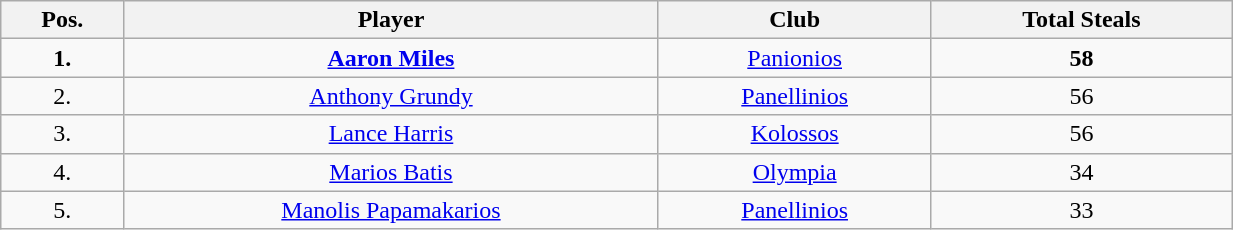<table class="wikitable" style="text-align: center;" width="65%">
<tr>
<th>Pos.</th>
<th>Player</th>
<th>Club</th>
<th>Total Steals</th>
</tr>
<tr>
<td align="center"><strong>1.</strong></td>
<td> <strong><a href='#'>Aaron Miles</a></strong></td>
<td><a href='#'>Panionios</a></td>
<td align="center"><strong>58</strong></td>
</tr>
<tr>
<td align="center">2.</td>
<td> <a href='#'>Anthony Grundy</a></td>
<td><a href='#'>Panellinios</a></td>
<td align="center">56</td>
</tr>
<tr>
<td align="center">3.</td>
<td> <a href='#'>Lance Harris</a></td>
<td><a href='#'>Kolossos</a></td>
<td align="center">56</td>
</tr>
<tr>
<td align="center">4.</td>
<td> <a href='#'>Marios Batis</a></td>
<td><a href='#'>Olympia</a></td>
<td align="center">34</td>
</tr>
<tr>
<td align="center">5.</td>
<td> <a href='#'>Manolis Papamakarios</a></td>
<td><a href='#'>Panellinios</a></td>
<td align="center">33</td>
</tr>
</table>
